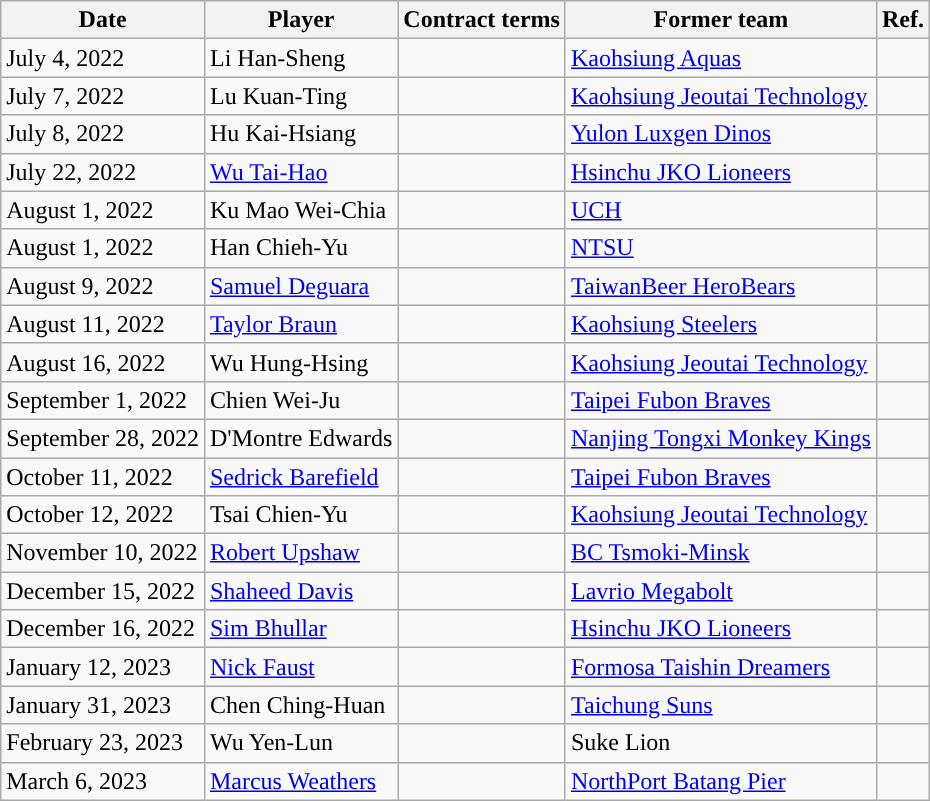<table class="wikitable">
<tr>
<th>Date</th>
<th>Player</th>
<th>Contract terms</th>
<th>Former team</th>
<th>Ref.</th>
</tr>
<tr>
<td>July 4, 2022</td>
<td>Li Han-Sheng</td>
<td></td>
<td> <a href='#'>Kaohsiung Aquas</a></td>
<td></td>
</tr>
<tr>
<td>July 7, 2022</td>
<td>Lu Kuan-Ting</td>
<td></td>
<td> <a href='#'>Kaohsiung Jeoutai Technology</a></td>
<td></td>
</tr>
<tr>
<td>July 8, 2022</td>
<td>Hu Kai-Hsiang</td>
<td></td>
<td> <a href='#'>Yulon Luxgen Dinos</a></td>
<td></td>
</tr>
<tr>
<td>July 22, 2022</td>
<td><a href='#'>Wu Tai-Hao</a></td>
<td></td>
<td> <a href='#'>Hsinchu JKO Lioneers</a></td>
<td></td>
</tr>
<tr>
<td>August 1, 2022</td>
<td>Ku Mao Wei-Chia</td>
<td></td>
<td> <a href='#'>UCH</a></td>
<td></td>
</tr>
<tr>
<td>August 1, 2022</td>
<td>Han Chieh-Yu</td>
<td></td>
<td> <a href='#'>NTSU</a></td>
<td></td>
</tr>
<tr>
<td>August 9, 2022</td>
<td><a href='#'>Samuel Deguara</a></td>
<td></td>
<td> <a href='#'>TaiwanBeer HeroBears</a></td>
<td></td>
</tr>
<tr>
<td>August 11, 2022</td>
<td><a href='#'>Taylor Braun</a></td>
<td></td>
<td> <a href='#'>Kaohsiung Steelers</a></td>
<td></td>
</tr>
<tr>
<td>August 16, 2022</td>
<td>Wu Hung-Hsing</td>
<td></td>
<td> <a href='#'>Kaohsiung Jeoutai Technology</a></td>
<td></td>
</tr>
<tr>
<td>September 1, 2022</td>
<td>Chien Wei-Ju</td>
<td></td>
<td> <a href='#'>Taipei Fubon Braves</a></td>
<td></td>
</tr>
<tr>
<td>September 28, 2022</td>
<td>D'Montre Edwards</td>
<td></td>
<td> <a href='#'>Nanjing Tongxi Monkey Kings</a></td>
<td></td>
</tr>
<tr>
<td>October 11, 2022</td>
<td><a href='#'>Sedrick Barefield</a></td>
<td></td>
<td> <a href='#'>Taipei Fubon Braves</a></td>
<td></td>
</tr>
<tr>
<td>October 12, 2022</td>
<td>Tsai Chien-Yu</td>
<td></td>
<td> <a href='#'>Kaohsiung Jeoutai Technology</a></td>
<td></td>
</tr>
<tr>
<td>November 10, 2022</td>
<td><a href='#'>Robert Upshaw</a></td>
<td></td>
<td> <a href='#'>BC Tsmoki-Minsk</a></td>
<td></td>
</tr>
<tr>
<td>December 15, 2022</td>
<td><a href='#'>Shaheed Davis</a></td>
<td></td>
<td> <a href='#'>Lavrio Megabolt</a></td>
<td></td>
</tr>
<tr>
<td>December 16, 2022</td>
<td><a href='#'>Sim Bhullar</a></td>
<td></td>
<td> <a href='#'>Hsinchu JKO Lioneers</a></td>
<td></td>
</tr>
<tr>
<td>January 12, 2023</td>
<td><a href='#'>Nick Faust</a></td>
<td></td>
<td> <a href='#'>Formosa Taishin Dreamers</a></td>
<td></td>
</tr>
<tr>
<td>January 31, 2023</td>
<td>Chen Ching-Huan</td>
<td></td>
<td> <a href='#'>Taichung Suns</a></td>
<td></td>
</tr>
<tr>
<td>February 23, 2023</td>
<td>Wu Yen-Lun</td>
<td></td>
<td> Suke Lion</td>
<td></td>
</tr>
<tr>
<td>March 6, 2023</td>
<td><a href='#'>Marcus Weathers</a></td>
<td></td>
<td> <a href='#'>NorthPort Batang Pier</a></td>
<td></td>
</tr>
</table>
